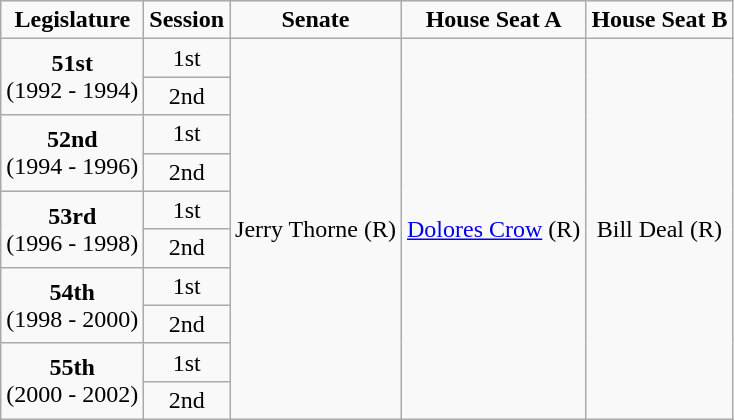<table class=wikitable style="text-align:center">
<tr>
<td><strong>Legislature</strong></td>
<td><strong>Session</strong></td>
<td><strong>Senate</strong></td>
<td><strong>House Seat A</strong></td>
<td><strong>House Seat B</strong></td>
</tr>
<tr>
<td rowspan="2" colspan="1" style="text-align: center;"><strong>51st</strong> <br> (1992 - 1994)</td>
<td>1st</td>
<td rowspan="10" colspan="1" style="text-align: center;" >Jerry Thorne (R)</td>
<td rowspan="10" colspan="1" style="text-align: center;" ><a href='#'>Dolores Crow</a> (R)</td>
<td rowspan="10" colspan="1" style="text-align: center;" >Bill Deal (R)</td>
</tr>
<tr>
<td>2nd</td>
</tr>
<tr>
<td rowspan="2" colspan="1" style="text-align: center;"><strong>52nd</strong> <br> (1994 - 1996)</td>
<td>1st</td>
</tr>
<tr>
<td>2nd</td>
</tr>
<tr>
<td rowspan="2" colspan="1" style="text-align: center;"><strong>53rd</strong> <br> (1996 - 1998)</td>
<td>1st</td>
</tr>
<tr>
<td>2nd</td>
</tr>
<tr>
<td rowspan="2" colspan="1" style="text-align: center;"><strong>54th</strong> <br> (1998 - 2000)</td>
<td>1st</td>
</tr>
<tr>
<td>2nd</td>
</tr>
<tr>
<td rowspan="2" colspan="1" style="text-align: center;"><strong>55th</strong> <br> (2000 - 2002)</td>
<td>1st</td>
</tr>
<tr>
<td>2nd</td>
</tr>
</table>
